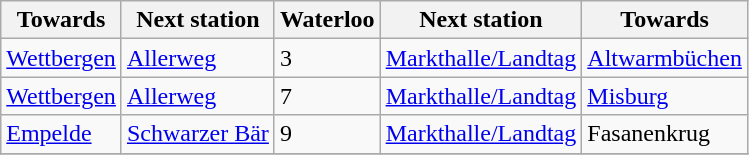<table class="wikitable sortable">
<tr>
<th>Towards</th>
<th>Next station</th>
<th>Waterloo</th>
<th>Next station</th>
<th>Towards</th>
</tr>
<tr>
<td><a href='#'>Wettbergen</a></td>
<td><a href='#'>Allerweg</a></td>
<td>3</td>
<td><a href='#'>Markthalle/Landtag</a></td>
<td><a href='#'>Altwarmbüchen</a></td>
</tr>
<tr>
<td><a href='#'>Wettbergen</a></td>
<td><a href='#'>Allerweg</a></td>
<td>7</td>
<td><a href='#'>Markthalle/Landtag</a></td>
<td><a href='#'>Misburg</a></td>
</tr>
<tr>
<td><a href='#'>Empelde</a></td>
<td><a href='#'>Schwarzer Bär</a></td>
<td>9</td>
<td><a href='#'>Markthalle/Landtag</a></td>
<td>Fasanenkrug</td>
</tr>
<tr>
</tr>
</table>
